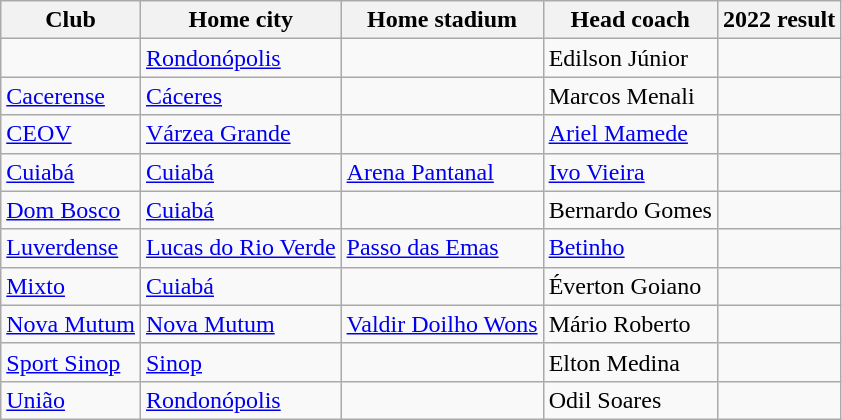<table class="wikitable sortable">
<tr>
<th>Club</th>
<th>Home city</th>
<th>Home stadium</th>
<th>Head coach</th>
<th>2022 result</th>
</tr>
<tr>
<td></td>
<td><a href='#'>Rondonópolis</a></td>
<td></td>
<td>Edilson Júnior</td>
<td></td>
</tr>
<tr>
<td><a href='#'>Cacerense</a></td>
<td><a href='#'>Cáceres</a></td>
<td></td>
<td>Marcos Menali</td>
<td></td>
</tr>
<tr>
<td><a href='#'>CEOV</a></td>
<td><a href='#'>Várzea Grande</a></td>
<td></td>
<td><a href='#'>Ariel Mamede</a></td>
<td></td>
</tr>
<tr>
<td><a href='#'>Cuiabá</a></td>
<td><a href='#'>Cuiabá</a></td>
<td><a href='#'>Arena Pantanal</a></td>
<td><a href='#'>Ivo Vieira</a></td>
<td></td>
</tr>
<tr>
<td><a href='#'>Dom Bosco</a></td>
<td><a href='#'>Cuiabá</a></td>
<td></td>
<td>Bernardo Gomes</td>
<td></td>
</tr>
<tr>
<td><a href='#'>Luverdense</a></td>
<td><a href='#'>Lucas do Rio Verde</a></td>
<td><a href='#'>Passo das Emas</a></td>
<td><a href='#'>Betinho</a></td>
<td></td>
</tr>
<tr>
<td><a href='#'>Mixto</a></td>
<td><a href='#'>Cuiabá</a></td>
<td></td>
<td>Éverton Goiano</td>
<td></td>
</tr>
<tr>
<td><a href='#'>Nova Mutum</a></td>
<td><a href='#'>Nova Mutum</a></td>
<td><a href='#'>Valdir Doilho Wons</a></td>
<td>Mário Roberto</td>
<td></td>
</tr>
<tr>
<td><a href='#'>Sport Sinop</a></td>
<td><a href='#'>Sinop</a></td>
<td></td>
<td>Elton Medina</td>
<td></td>
</tr>
<tr>
<td><a href='#'>União</a></td>
<td><a href='#'>Rondonópolis</a></td>
<td></td>
<td>Odil Soares</td>
<td></td>
</tr>
</table>
